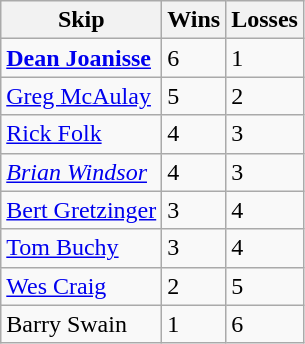<table class="wikitable">
<tr>
<th>Skip</th>
<th>Wins</th>
<th>Losses</th>
</tr>
<tr>
<td><strong><a href='#'>Dean Joanisse</a></strong></td>
<td>6</td>
<td>1</td>
</tr>
<tr>
<td><a href='#'>Greg McAulay</a></td>
<td>5</td>
<td>2</td>
</tr>
<tr>
<td><a href='#'>Rick Folk</a></td>
<td>4</td>
<td>3</td>
</tr>
<tr>
<td><em><a href='#'>Brian Windsor</a></em></td>
<td>4</td>
<td>3</td>
</tr>
<tr>
<td><a href='#'>Bert Gretzinger</a></td>
<td>3</td>
<td>4</td>
</tr>
<tr>
<td><a href='#'>Tom Buchy</a></td>
<td>3</td>
<td>4</td>
</tr>
<tr>
<td><a href='#'>Wes Craig</a></td>
<td>2</td>
<td>5</td>
</tr>
<tr>
<td>Barry Swain</td>
<td>1</td>
<td>6</td>
</tr>
</table>
